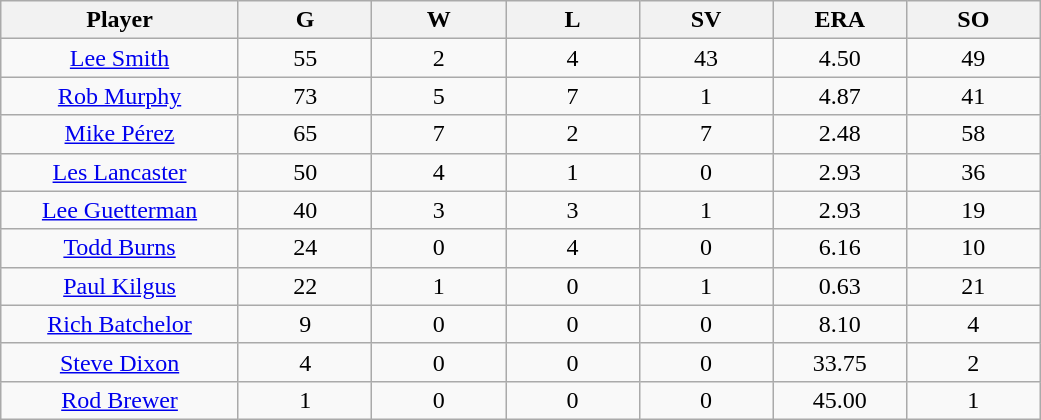<table class="wikitable sortable">
<tr>
<th bgcolor="#DDDDFF" width="16%">Player</th>
<th bgcolor="#DDDDFF" width="9%">G</th>
<th bgcolor="#DDDDFF" width="9%">W</th>
<th bgcolor="#DDDDFF" width="9%">L</th>
<th bgcolor="#DDDDFF" width="9%">SV</th>
<th bgcolor="#DDDDFF" width="9%">ERA</th>
<th bgcolor="#DDDDFF" width="9%">SO</th>
</tr>
<tr align="center">
<td><a href='#'>Lee Smith</a></td>
<td>55</td>
<td>2</td>
<td>4</td>
<td>43</td>
<td>4.50</td>
<td>49</td>
</tr>
<tr align=center>
<td><a href='#'>Rob Murphy</a></td>
<td>73</td>
<td>5</td>
<td>7</td>
<td>1</td>
<td>4.87</td>
<td>41</td>
</tr>
<tr align="center">
<td><a href='#'>Mike Pérez</a></td>
<td>65</td>
<td>7</td>
<td>2</td>
<td>7</td>
<td>2.48</td>
<td>58</td>
</tr>
<tr align="center">
<td><a href='#'>Les Lancaster</a></td>
<td>50</td>
<td>4</td>
<td>1</td>
<td>0</td>
<td>2.93</td>
<td>36</td>
</tr>
<tr align="center">
<td><a href='#'>Lee Guetterman</a></td>
<td>40</td>
<td>3</td>
<td>3</td>
<td>1</td>
<td>2.93</td>
<td>19</td>
</tr>
<tr align="center">
<td><a href='#'>Todd Burns</a></td>
<td>24</td>
<td>0</td>
<td>4</td>
<td>0</td>
<td>6.16</td>
<td>10</td>
</tr>
<tr align="center">
<td><a href='#'>Paul Kilgus</a></td>
<td>22</td>
<td>1</td>
<td>0</td>
<td>1</td>
<td>0.63</td>
<td>21</td>
</tr>
<tr align="center">
<td><a href='#'>Rich Batchelor</a></td>
<td>9</td>
<td>0</td>
<td>0</td>
<td>0</td>
<td>8.10</td>
<td>4</td>
</tr>
<tr align="center">
<td><a href='#'>Steve Dixon</a></td>
<td>4</td>
<td>0</td>
<td>0</td>
<td>0</td>
<td>33.75</td>
<td>2</td>
</tr>
<tr align="center">
<td><a href='#'>Rod Brewer</a></td>
<td>1</td>
<td>0</td>
<td>0</td>
<td>0</td>
<td>45.00</td>
<td>1</td>
</tr>
</table>
